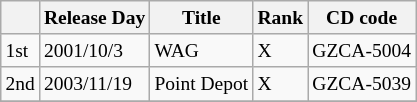<table class=wikitable style="font-size:small">
<tr>
<th></th>
<th>Release Day</th>
<th>Title</th>
<th>Rank</th>
<th>CD code</th>
</tr>
<tr>
<td>1st</td>
<td>2001/10/3</td>
<td>WAG</td>
<td>X</td>
<td>GZCA-5004</td>
</tr>
<tr>
<td>2nd</td>
<td>2003/11/19</td>
<td>Point Depot</td>
<td>X</td>
<td>GZCA-5039</td>
</tr>
<tr>
</tr>
</table>
